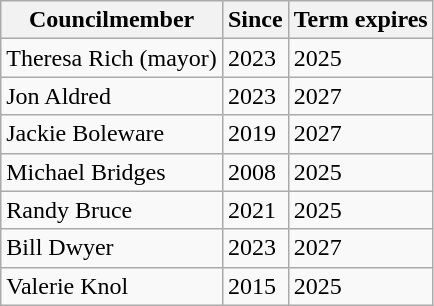<table class="wikitable">
<tr>
<th>Councilmember</th>
<th>Since</th>
<th>Term expires</th>
</tr>
<tr>
<td>Theresa Rich (mayor)</td>
<td>2023</td>
<td>2025</td>
</tr>
<tr>
<td>Jon Aldred</td>
<td>2023</td>
<td>2027</td>
</tr>
<tr>
<td>Jackie Boleware</td>
<td>2019</td>
<td>2027</td>
</tr>
<tr>
<td>Michael Bridges</td>
<td>2008</td>
<td>2025</td>
</tr>
<tr>
<td>Randy Bruce</td>
<td>2021</td>
<td>2025</td>
</tr>
<tr>
<td>Bill Dwyer</td>
<td>2023</td>
<td>2027</td>
</tr>
<tr>
<td>Valerie Knol</td>
<td>2015</td>
<td>2025</td>
</tr>
</table>
